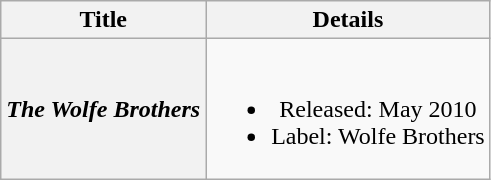<table class="wikitable plainrowheaders" style="text-align:center;">
<tr>
<th>Title</th>
<th>Details</th>
</tr>
<tr>
<th scope="row"><em>The Wolfe Brothers</em></th>
<td><br><ul><li>Released: May 2010</li><li>Label: Wolfe Brothers</li></ul></td>
</tr>
</table>
